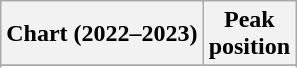<table class="wikitable sortable plainrowheaders" style="text-align:center">
<tr>
<th scope="col">Chart (2022–2023)</th>
<th scope="col">Peak<br>position</th>
</tr>
<tr>
</tr>
<tr>
</tr>
<tr>
</tr>
</table>
